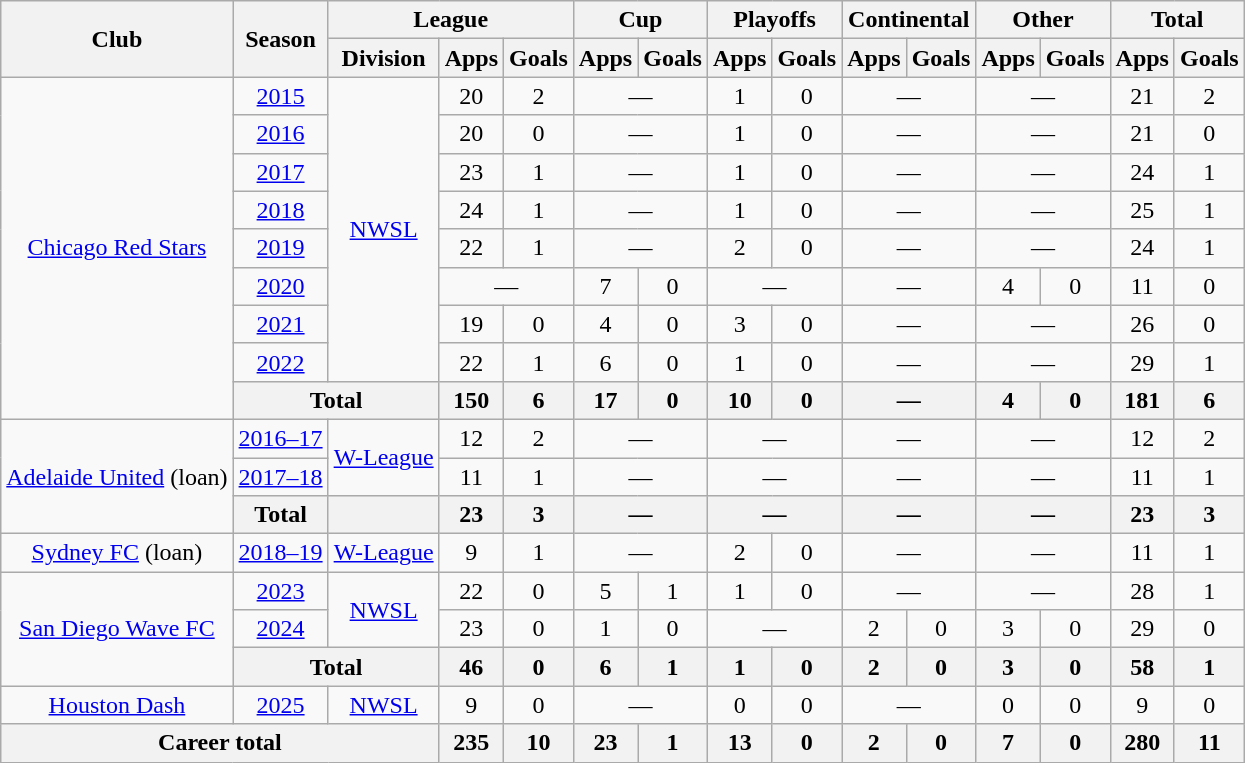<table class="wikitable" style="text-align:center;">
<tr>
<th rowspan="2">Club</th>
<th rowspan="2">Season</th>
<th colspan="3">League</th>
<th colspan="2">Cup</th>
<th colspan="2">Playoffs</th>
<th colspan="2">Continental</th>
<th colspan="2">Other</th>
<th colspan="2">Total</th>
</tr>
<tr>
<th>Division</th>
<th>Apps</th>
<th>Goals</th>
<th>Apps</th>
<th>Goals</th>
<th>Apps</th>
<th>Goals</th>
<th>Apps</th>
<th>Goals</th>
<th>Apps</th>
<th>Goals</th>
<th>Apps</th>
<th>Goals</th>
</tr>
<tr>
<td rowspan="9"><a href='#'>Chicago Red Stars</a></td>
<td><a href='#'>2015</a></td>
<td rowspan="8"><a href='#'>NWSL</a></td>
<td>20</td>
<td>2</td>
<td colspan="2">—</td>
<td>1</td>
<td>0</td>
<td colspan="2">—</td>
<td colspan="2">—</td>
<td>21</td>
<td>2</td>
</tr>
<tr>
<td><a href='#'>2016</a></td>
<td>20</td>
<td>0</td>
<td colspan="2">—</td>
<td>1</td>
<td>0</td>
<td colspan="2">—</td>
<td colspan="2">—</td>
<td>21</td>
<td>0</td>
</tr>
<tr>
<td><a href='#'>2017</a></td>
<td>23</td>
<td>1</td>
<td colspan="2">—</td>
<td>1</td>
<td>0</td>
<td colspan="2">—</td>
<td colspan="2">—</td>
<td>24</td>
<td>1</td>
</tr>
<tr>
<td><a href='#'>2018</a></td>
<td>24</td>
<td>1</td>
<td colspan="2">—</td>
<td>1</td>
<td>0</td>
<td colspan="2">—</td>
<td colspan="2">—</td>
<td>25</td>
<td>1</td>
</tr>
<tr>
<td><a href='#'>2019</a></td>
<td>22</td>
<td>1</td>
<td colspan="2">—</td>
<td>2</td>
<td>0</td>
<td colspan="2">—</td>
<td colspan="2">—</td>
<td>24</td>
<td>1</td>
</tr>
<tr>
<td><a href='#'>2020</a></td>
<td colspan="2">—</td>
<td>7</td>
<td>0</td>
<td colspan="2">—</td>
<td colspan="2">—</td>
<td>4</td>
<td>0</td>
<td>11</td>
<td>0</td>
</tr>
<tr>
<td><a href='#'>2021</a></td>
<td>19</td>
<td>0</td>
<td>4</td>
<td>0</td>
<td>3</td>
<td>0</td>
<td colspan="2">—</td>
<td colspan="2">—</td>
<td>26</td>
<td>0</td>
</tr>
<tr>
<td><a href='#'>2022</a></td>
<td>22</td>
<td>1</td>
<td>6</td>
<td>0</td>
<td>1</td>
<td>0</td>
<td colspan="2">—</td>
<td colspan="2">—</td>
<td>29</td>
<td>1</td>
</tr>
<tr>
<th colspan="2">Total</th>
<th>150</th>
<th>6</th>
<th>17</th>
<th>0</th>
<th>10</th>
<th>0</th>
<th colspan="2">—</th>
<th>4</th>
<th>0</th>
<th>181</th>
<th>6</th>
</tr>
<tr>
<td rowspan="3"><a href='#'>Adelaide United</a> (loan)</td>
<td><a href='#'>2016–17</a></td>
<td rowspan="2"><a href='#'>W-League</a></td>
<td>12</td>
<td>2</td>
<td colspan="2">—</td>
<td colspan="2">—</td>
<td colspan="2">—</td>
<td colspan="2">—</td>
<td>12</td>
<td>2</td>
</tr>
<tr>
<td><a href='#'>2017–18</a></td>
<td>11</td>
<td>1</td>
<td colspan="2">—</td>
<td colspan="2">—</td>
<td colspan="2">—</td>
<td colspan="2">—</td>
<td>11</td>
<td>1</td>
</tr>
<tr>
<th>Total</th>
<th></th>
<th>23</th>
<th>3</th>
<th colspan="2">—</th>
<th colspan="2">—</th>
<th colspan="2">—</th>
<th colspan="2">—</th>
<th>23</th>
<th>3</th>
</tr>
<tr>
<td><a href='#'>Sydney FC</a> (loan)</td>
<td><a href='#'>2018–19</a></td>
<td><a href='#'>W-League</a></td>
<td>9</td>
<td>1</td>
<td colspan="2">—</td>
<td>2</td>
<td>0</td>
<td colspan="2">—</td>
<td colspan="2">—</td>
<td>11</td>
<td>1</td>
</tr>
<tr>
<td rowspan="3"><a href='#'>San Diego Wave FC</a></td>
<td><a href='#'>2023</a></td>
<td rowspan="2"><a href='#'>NWSL</a></td>
<td>22</td>
<td>0</td>
<td>5</td>
<td>1</td>
<td>1</td>
<td>0</td>
<td colspan="2">—</td>
<td colspan="2">—</td>
<td>28</td>
<td>1</td>
</tr>
<tr>
<td><a href='#'>2024</a></td>
<td>23</td>
<td>0</td>
<td>1</td>
<td>0</td>
<td colspan="2">—</td>
<td>2</td>
<td>0</td>
<td>3</td>
<td>0</td>
<td>29</td>
<td>0</td>
</tr>
<tr>
<th colspan="2">Total</th>
<th>46</th>
<th>0</th>
<th>6</th>
<th>1</th>
<th>1</th>
<th>0</th>
<th>2</th>
<th>0</th>
<th>3</th>
<th>0</th>
<th>58</th>
<th>1</th>
</tr>
<tr>
<td><a href='#'>Houston Dash</a></td>
<td><a href='#'>2025</a></td>
<td><a href='#'>NWSL</a></td>
<td>9</td>
<td>0</td>
<td colspan="2">—</td>
<td>0</td>
<td>0</td>
<td colspan="2">—</td>
<td>0</td>
<td>0</td>
<td>9</td>
<td>0</td>
</tr>
<tr>
<th colspan="3">Career total</th>
<th>235</th>
<th>10</th>
<th>23</th>
<th>1</th>
<th>13</th>
<th>0</th>
<th>2</th>
<th>0</th>
<th>7</th>
<th>0</th>
<th>280</th>
<th>11</th>
</tr>
</table>
